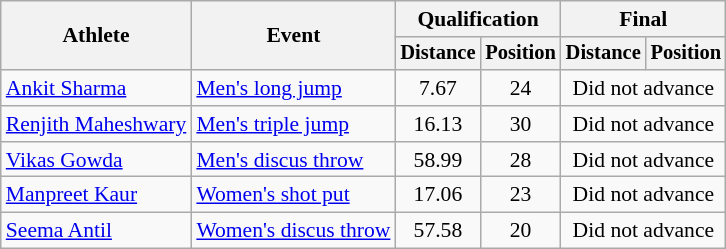<table class=wikitable style="font-size:90%">
<tr>
<th rowspan=2>Athlete</th>
<th rowspan=2>Event</th>
<th colspan="2">Qualification</th>
<th colspan="2">Final</th>
</tr>
<tr style="font-size:95%">
<th>Distance</th>
<th>Position</th>
<th>Distance</th>
<th>Position</th>
</tr>
<tr align="center">
<td align=left><a href='#'>Ankit Sharma</a></td>
<td align=left><a href='#'>Men's long jump</a></td>
<td>7.67</td>
<td>24</td>
<td colspan="2">Did not advance</td>
</tr>
<tr align="center">
<td align=left><a href='#'>Renjith Maheshwary</a></td>
<td align=left><a href='#'>Men's triple jump</a></td>
<td>16.13</td>
<td>30</td>
<td colspan="2">Did not advance</td>
</tr>
<tr align=center>
<td align=left><a href='#'>Vikas Gowda</a></td>
<td align=left><a href='#'>Men's discus throw</a></td>
<td>58.99</td>
<td>28</td>
<td colspan="2">Did not advance</td>
</tr>
<tr align=center>
<td align=left><a href='#'>Manpreet Kaur</a></td>
<td align=left><a href='#'>Women's shot put</a></td>
<td>17.06</td>
<td>23</td>
<td colspan="2">Did not advance</td>
</tr>
<tr align="center">
<td align=left><a href='#'>Seema Antil</a></td>
<td align=left><a href='#'>Women's discus throw</a></td>
<td>57.58</td>
<td>20</td>
<td colspan="2">Did not advance</td>
</tr>
</table>
